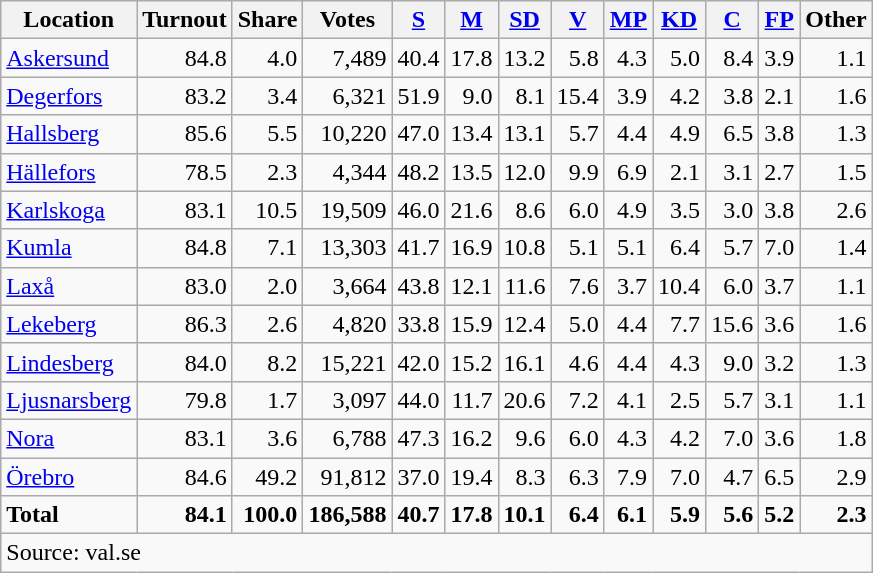<table class="wikitable sortable" style=text-align:right>
<tr>
<th>Location</th>
<th>Turnout</th>
<th>Share</th>
<th>Votes</th>
<th><a href='#'>S</a></th>
<th><a href='#'>M</a></th>
<th><a href='#'>SD</a></th>
<th><a href='#'>V</a></th>
<th><a href='#'>MP</a></th>
<th><a href='#'>KD</a></th>
<th><a href='#'>C</a></th>
<th><a href='#'>FP</a></th>
<th>Other</th>
</tr>
<tr>
<td align=left><a href='#'>Askersund</a></td>
<td>84.8</td>
<td>4.0</td>
<td>7,489</td>
<td>40.4</td>
<td>17.8</td>
<td>13.2</td>
<td>5.8</td>
<td>4.3</td>
<td>5.0</td>
<td>8.4</td>
<td>3.9</td>
<td>1.1</td>
</tr>
<tr>
<td align=left><a href='#'>Degerfors</a></td>
<td>83.2</td>
<td>3.4</td>
<td>6,321</td>
<td>51.9</td>
<td>9.0</td>
<td>8.1</td>
<td>15.4</td>
<td>3.9</td>
<td>4.2</td>
<td>3.8</td>
<td>2.1</td>
<td>1.6</td>
</tr>
<tr>
<td align=left><a href='#'>Hallsberg</a></td>
<td>85.6</td>
<td>5.5</td>
<td>10,220</td>
<td>47.0</td>
<td>13.4</td>
<td>13.1</td>
<td>5.7</td>
<td>4.4</td>
<td>4.9</td>
<td>6.5</td>
<td>3.8</td>
<td>1.3</td>
</tr>
<tr>
<td align=left><a href='#'>Hällefors</a></td>
<td>78.5</td>
<td>2.3</td>
<td>4,344</td>
<td>48.2</td>
<td>13.5</td>
<td>12.0</td>
<td>9.9</td>
<td>6.9</td>
<td>2.1</td>
<td>3.1</td>
<td>2.7</td>
<td>1.5</td>
</tr>
<tr>
<td align=left><a href='#'>Karlskoga</a></td>
<td>83.1</td>
<td>10.5</td>
<td>19,509</td>
<td>46.0</td>
<td>21.6</td>
<td>8.6</td>
<td>6.0</td>
<td>4.9</td>
<td>3.5</td>
<td>3.0</td>
<td>3.8</td>
<td>2.6</td>
</tr>
<tr>
<td align=left><a href='#'>Kumla</a></td>
<td>84.8</td>
<td>7.1</td>
<td>13,303</td>
<td>41.7</td>
<td>16.9</td>
<td>10.8</td>
<td>5.1</td>
<td>5.1</td>
<td>6.4</td>
<td>5.7</td>
<td>7.0</td>
<td>1.4</td>
</tr>
<tr>
<td align=left><a href='#'>Laxå</a></td>
<td>83.0</td>
<td>2.0</td>
<td>3,664</td>
<td>43.8</td>
<td>12.1</td>
<td>11.6</td>
<td>7.6</td>
<td>3.7</td>
<td>10.4</td>
<td>6.0</td>
<td>3.7</td>
<td>1.1</td>
</tr>
<tr>
<td align=left><a href='#'>Lekeberg</a></td>
<td>86.3</td>
<td>2.6</td>
<td>4,820</td>
<td>33.8</td>
<td>15.9</td>
<td>12.4</td>
<td>5.0</td>
<td>4.4</td>
<td>7.7</td>
<td>15.6</td>
<td>3.6</td>
<td>1.6</td>
</tr>
<tr>
<td align=left><a href='#'>Lindesberg</a></td>
<td>84.0</td>
<td>8.2</td>
<td>15,221</td>
<td>42.0</td>
<td>15.2</td>
<td>16.1</td>
<td>4.6</td>
<td>4.4</td>
<td>4.3</td>
<td>9.0</td>
<td>3.2</td>
<td>1.3</td>
</tr>
<tr>
<td align=left><a href='#'>Ljusnarsberg</a></td>
<td>79.8</td>
<td>1.7</td>
<td>3,097</td>
<td>44.0</td>
<td>11.7</td>
<td>20.6</td>
<td>7.2</td>
<td>4.1</td>
<td>2.5</td>
<td>5.7</td>
<td>3.1</td>
<td>1.1</td>
</tr>
<tr>
<td align=left><a href='#'>Nora</a></td>
<td>83.1</td>
<td>3.6</td>
<td>6,788</td>
<td>47.3</td>
<td>16.2</td>
<td>9.6</td>
<td>6.0</td>
<td>4.3</td>
<td>4.2</td>
<td>7.0</td>
<td>3.6</td>
<td>1.8</td>
</tr>
<tr>
<td align=left><a href='#'>Örebro</a></td>
<td>84.6</td>
<td>49.2</td>
<td>91,812</td>
<td>37.0</td>
<td>19.4</td>
<td>8.3</td>
<td>6.3</td>
<td>7.9</td>
<td>7.0</td>
<td>4.7</td>
<td>6.5</td>
<td>2.9</td>
</tr>
<tr>
<td align=left><strong>Total</strong></td>
<td><strong>84.1</strong></td>
<td><strong>100.0</strong></td>
<td><strong>186,588</strong></td>
<td><strong>40.7</strong></td>
<td><strong>17.8</strong></td>
<td><strong>10.1</strong></td>
<td><strong>6.4</strong></td>
<td><strong>6.1</strong></td>
<td><strong>5.9</strong></td>
<td><strong>5.6</strong></td>
<td><strong>5.2</strong></td>
<td><strong>2.3</strong></td>
</tr>
<tr>
<td align=left colspan=13>Source: val.se</td>
</tr>
</table>
